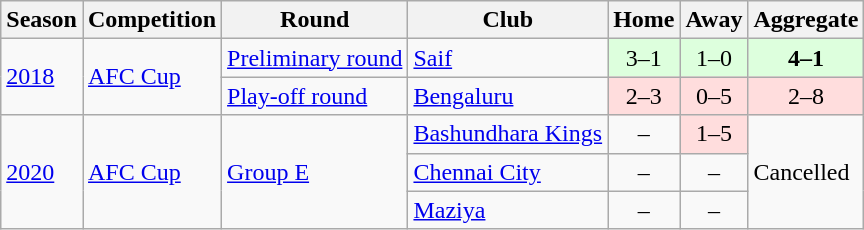<table class="wikitable">
<tr>
<th>Season</th>
<th>Competition</th>
<th>Round</th>
<th>Club</th>
<th>Home</th>
<th>Away</th>
<th>Aggregate</th>
</tr>
<tr>
<td rowspan="2"><a href='#'>2018</a></td>
<td rowspan="2"><a href='#'>AFC Cup</a></td>
<td rowspan="1"><a href='#'>Preliminary round</a></td>
<td> <a href='#'>Saif</a></td>
<td bgcolor="#ddffdd" style="text-align:center;">3–1</td>
<td bgcolor="#ddffdd" style="text-align:center;">1–0</td>
<td bgcolor="#ddffdd" style="text-align:center;"><strong>4–1</strong></td>
</tr>
<tr>
<td rowspan="1"><a href='#'>Play-off round</a></td>
<td> <a href='#'>Bengaluru</a></td>
<td bgcolor="#ffdddd" style="text-align:center;">2–3</td>
<td bgcolor="#ffdddd" style="text-align:center;">0–5</td>
<td bgcolor="#ffdddd" style="text-align:center;">2–8</td>
</tr>
<tr>
<td rowspan="3"><a href='#'>2020</a></td>
<td rowspan="3"><a href='#'>AFC Cup</a></td>
<td rowspan="3"><a href='#'>Group E</a></td>
<td> <a href='#'>Bashundhara Kings</a></td>
<td style="text-align:center;">–</td>
<td bgcolor="#ffdddd" style="text-align:center;">1–5</td>
<td rowspan="3">Cancelled</td>
</tr>
<tr>
<td> <a href='#'>Chennai City</a></td>
<td style="text-align:center;">–</td>
<td style="text-align:center;">–</td>
</tr>
<tr>
<td> <a href='#'>Maziya</a></td>
<td style="text-align:center;">–</td>
<td style="text-align:center;">–</td>
</tr>
</table>
